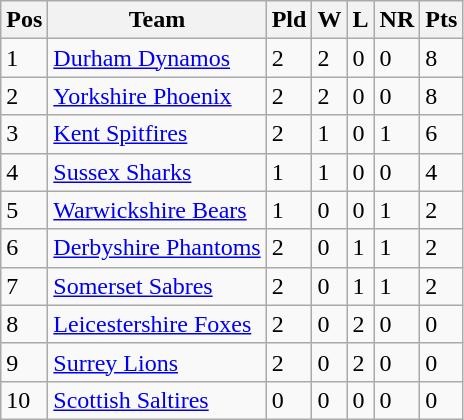<table class="wikitable">
<tr>
<th>Pos</th>
<th>Team</th>
<th>Pld</th>
<th>W</th>
<th>L</th>
<th>NR</th>
<th>Pts</th>
</tr>
<tr>
<td>1</td>
<td><a href='#'>Durham Dynamos</a></td>
<td>2</td>
<td>2</td>
<td>0</td>
<td>0</td>
<td>8</td>
</tr>
<tr>
<td>2</td>
<td><a href='#'>Yorkshire Phoenix</a></td>
<td>2</td>
<td>2</td>
<td>0</td>
<td>0</td>
<td>8</td>
</tr>
<tr>
<td>3</td>
<td><a href='#'>Kent Spitfires</a></td>
<td>2</td>
<td>1</td>
<td>0</td>
<td>1</td>
<td>6</td>
</tr>
<tr>
<td>4</td>
<td><a href='#'>Sussex Sharks</a></td>
<td>1</td>
<td>1</td>
<td>0</td>
<td>0</td>
<td>4</td>
</tr>
<tr>
<td>5</td>
<td><a href='#'>Warwickshire Bears</a></td>
<td>1</td>
<td>0</td>
<td>0</td>
<td>1</td>
<td>2</td>
</tr>
<tr>
<td>6</td>
<td><a href='#'>Derbyshire Phantoms</a></td>
<td>2</td>
<td>0</td>
<td>1</td>
<td>1</td>
<td>2</td>
</tr>
<tr>
<td>7</td>
<td><a href='#'>Somerset Sabres</a></td>
<td>2</td>
<td>0</td>
<td>1</td>
<td>1</td>
<td>2</td>
</tr>
<tr>
<td>8</td>
<td><a href='#'>Leicestershire Foxes</a></td>
<td>2</td>
<td>0</td>
<td>2</td>
<td>0</td>
<td>0</td>
</tr>
<tr>
<td>9</td>
<td><a href='#'>Surrey Lions</a></td>
<td>2</td>
<td>0</td>
<td>2</td>
<td>0</td>
<td>0</td>
</tr>
<tr>
<td>10</td>
<td><a href='#'>Scottish Saltires</a></td>
<td>0</td>
<td>0</td>
<td>0</td>
<td>0</td>
<td>0</td>
</tr>
</table>
